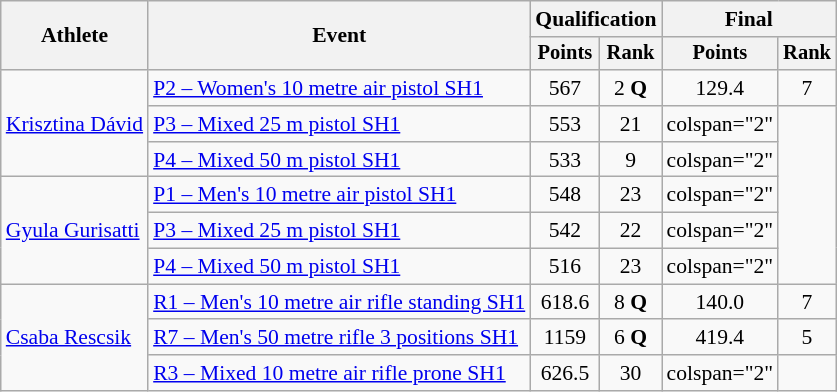<table class="wikitable" style="font-size:90%">
<tr>
<th rowspan="2">Athlete</th>
<th rowspan="2">Event</th>
<th colspan="2">Qualification</th>
<th colspan="2">Final</th>
</tr>
<tr style="font-size:95%">
<th>Points</th>
<th>Rank</th>
<th>Points</th>
<th>Rank</th>
</tr>
<tr align="center">
<td rowspan="3" align="left"><a href='#'>Krisztina Dávid</a></td>
<td align="left"><a href='#'>P2 – Women's 10 metre air pistol SH1</a></td>
<td>567</td>
<td>2 <strong>Q</strong></td>
<td>129.4</td>
<td>7</td>
</tr>
<tr align="center">
<td align="left"><a href='#'>P3 – Mixed 25 m pistol SH1</a></td>
<td>553</td>
<td>21</td>
<td>colspan="2" </td>
</tr>
<tr align="center">
<td align="left"><a href='#'>P4 – Mixed  50 m pistol SH1</a></td>
<td>533</td>
<td>9</td>
<td>colspan="2" </td>
</tr>
<tr align="center">
<td rowspan="3" align="left"><a href='#'>Gyula Gurisatti</a></td>
<td align="left"><a href='#'>P1 – Men's 10 metre air pistol SH1</a></td>
<td>548</td>
<td>23</td>
<td>colspan="2" </td>
</tr>
<tr align="center">
<td align="left"><a href='#'>P3 – Mixed 25 m pistol SH1</a></td>
<td>542</td>
<td>22</td>
<td>colspan="2" </td>
</tr>
<tr align="center">
<td align="left"><a href='#'>P4 – Mixed  50 m pistol SH1</a></td>
<td>516</td>
<td>23</td>
<td>colspan="2" </td>
</tr>
<tr align="center">
<td rowspan="3" align="left"><a href='#'>Csaba Rescsik</a></td>
<td align="left"><a href='#'>R1 – Men's 10 metre air rifle standing SH1</a></td>
<td>618.6</td>
<td>8 <strong>Q</strong></td>
<td>140.0</td>
<td>7</td>
</tr>
<tr align="center">
<td align="left"><a href='#'>R7 – Men's 50 metre rifle 3 positions SH1</a></td>
<td>1159</td>
<td>6 <strong>Q</strong></td>
<td>419.4</td>
<td>5</td>
</tr>
<tr align="center">
<td align="left"><a href='#'>R3 – Mixed 10 metre air rifle prone SH1</a></td>
<td>626.5</td>
<td>30</td>
<td>colspan="2" </td>
</tr>
</table>
